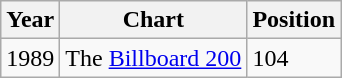<table class="wikitable">
<tr>
<th>Year</th>
<th>Chart</th>
<th>Position</th>
</tr>
<tr>
<td>1989</td>
<td>The <a href='#'>Billboard 200</a></td>
<td>104</td>
</tr>
</table>
